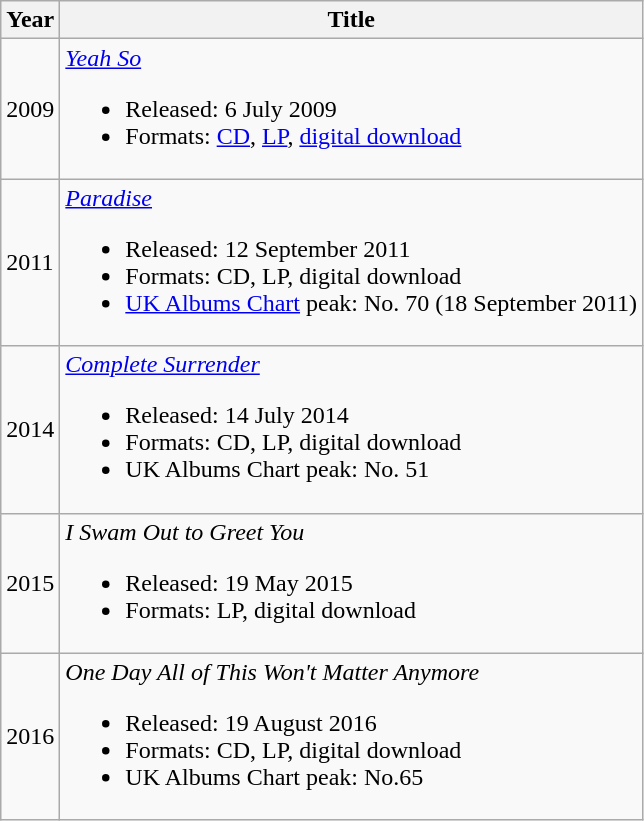<table class="wikitable">
<tr>
<th rowspan="1">Year</th>
<th rowspan="1">Title</th>
</tr>
<tr>
<td>2009</td>
<td><em><a href='#'>Yeah So</a></em><br><ul><li>Released: 6 July 2009</li><li>Formats: <a href='#'>CD</a>, <a href='#'>LP</a>, <a href='#'>digital download</a></li></ul></td>
</tr>
<tr>
<td>2011</td>
<td><em><a href='#'>Paradise</a></em><br><ul><li>Released: 12 September 2011</li><li>Formats: CD, LP, digital download</li><li><a href='#'>UK Albums Chart</a> peak: No. 70 (18 September 2011)</li></ul></td>
</tr>
<tr>
<td>2014</td>
<td><em><a href='#'>Complete Surrender</a></em><br><ul><li>Released: 14 July 2014</li><li>Formats: CD, LP, digital download</li><li>UK Albums Chart peak: No. 51</li></ul></td>
</tr>
<tr>
<td>2015</td>
<td><em>I Swam Out to Greet You</em><br><ul><li>Released: 19 May 2015</li><li>Formats: LP, digital download</li></ul></td>
</tr>
<tr>
<td>2016</td>
<td><em>One Day All of This Won't Matter Anymore</em><br><ul><li>Released: 19 August 2016</li><li>Formats: CD, LP, digital download</li><li>UK Albums Chart peak: No.65</li></ul></td>
</tr>
</table>
